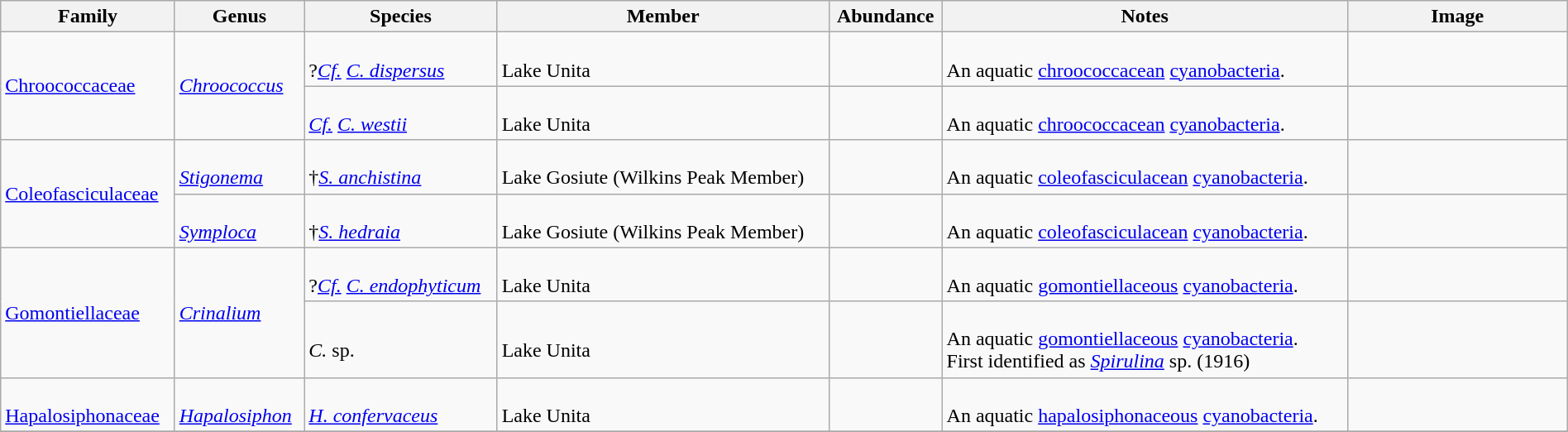<table class="wikitable" style="margin:auto;width:100%;">
<tr>
<th>Family</th>
<th>Genus</th>
<th>Species</th>
<th>Member</th>
<th>Abundance</th>
<th>Notes</th>
<th width=170px>Image</th>
</tr>
<tr>
<td rowspan=2><a href='#'>Chroococcaceae</a></td>
<td rowspan=2><em><a href='#'>Chroococcus</a></em></td>
<td><br>?<em><a href='#'>Cf.</a></em> <em><a href='#'>C. dispersus</a></em> </td>
<td><br>Lake Unita</td>
<td></td>
<td><br>An aquatic <a href='#'>chroococcacean</a> <a href='#'>cyanobacteria</a>.</td>
<td><br></td>
</tr>
<tr>
<td><br><em><a href='#'>Cf.</a></em> <em><a href='#'>C. westii</a></em> </td>
<td><br>Lake Unita</td>
<td></td>
<td><br>An aquatic <a href='#'>chroococcacean</a> <a href='#'>cyanobacteria</a>.</td>
<td><br></td>
</tr>
<tr>
<td rowspan=2><a href='#'>Coleofasciculaceae</a></td>
<td><br><em><a href='#'>Stigonema</a></em></td>
<td><br>†<em><a href='#'>S. anchistina</a></em> </td>
<td><br>Lake Gosiute (Wilkins Peak Member)</td>
<td></td>
<td><br>An aquatic <a href='#'>coleofasciculacean</a> <a href='#'>cyanobacteria</a>.</td>
<td></td>
</tr>
<tr>
<td><br><em><a href='#'>Symploca</a></em></td>
<td><br>†<em><a href='#'>S. hedraia</a></em> </td>
<td><br>Lake Gosiute (Wilkins Peak Member)</td>
<td></td>
<td><br>An aquatic <a href='#'>coleofasciculacean</a> <a href='#'>cyanobacteria</a>.</td>
<td></td>
</tr>
<tr>
<td rowspan=2><a href='#'>Gomontiellaceae</a></td>
<td rowspan=2><em><a href='#'>Crinalium</a></em></td>
<td><br>?<em><a href='#'>Cf.</a></em> <em><a href='#'>C. endophyticum</a></em> </td>
<td><br>Lake Unita</td>
<td></td>
<td><br>An aquatic <a href='#'>gomontiellaceous</a> <a href='#'>cyanobacteria</a>.</td>
<td></td>
</tr>
<tr>
<td><br><em>C.</em> sp.</td>
<td><br>Lake Unita</td>
<td></td>
<td><br>An aquatic <a href='#'>gomontiellaceous</a> <a href='#'>cyanobacteria</a>.<br>First identified as <em><a href='#'>Spirulina</a></em> sp. (1916)</td>
<td></td>
</tr>
<tr>
<td><br><a href='#'>Hapalosiphonaceae</a></td>
<td><br><em><a href='#'>Hapalosiphon</a></em></td>
<td><br><em><a href='#'>H. confervaceus</a></em> </td>
<td><br>Lake Unita</td>
<td></td>
<td><br>An aquatic <a href='#'>hapalosiphonaceous</a> <a href='#'>cyanobacteria</a>.</td>
<td></td>
</tr>
<tr>
</tr>
</table>
